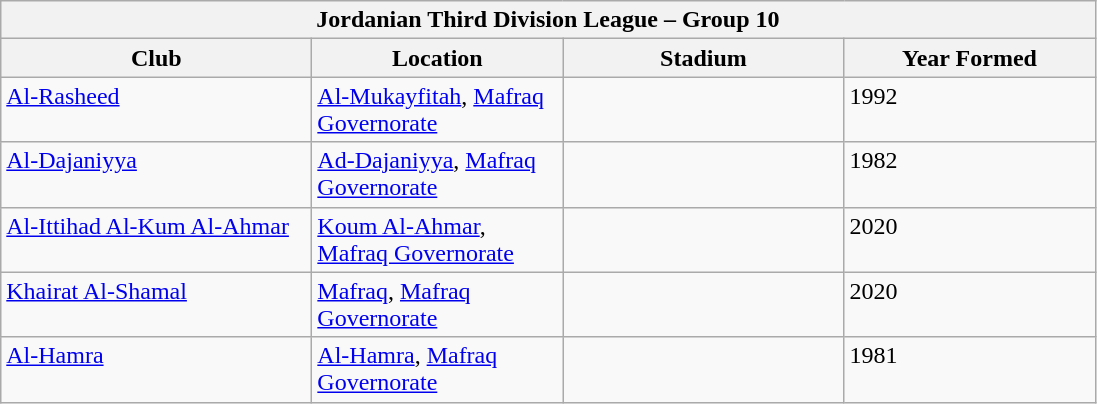<table class="wikitable">
<tr>
<th colspan="4">Jordanian Third Division League – Group 10</th>
</tr>
<tr>
<th style="width:200px;">Club</th>
<th style="width:160px;">Location</th>
<th style="width:180px;">Stadium</th>
<th style="width:160px;">Year Formed</th>
</tr>
<tr style="vertical-align:top;">
<td><a href='#'>Al-Rasheed</a></td>
<td><a href='#'>Al-Mukayfitah</a>, <a href='#'>Mafraq Governorate</a></td>
<td></td>
<td>1992</td>
</tr>
<tr style="vertical-align:top;">
<td><a href='#'>Al-Dajaniyya</a></td>
<td><a href='#'>Ad-Dajaniyya</a>, <a href='#'>Mafraq Governorate</a></td>
<td></td>
<td>1982</td>
</tr>
<tr style="vertical-align:top;">
<td><a href='#'>Al-Ittihad Al-Kum Al-Ahmar</a></td>
<td><a href='#'>Koum Al-Ahmar</a>, <a href='#'>Mafraq Governorate</a></td>
<td></td>
<td>2020</td>
</tr>
<tr style="vertical-align:top;">
<td><a href='#'>Khairat Al-Shamal</a></td>
<td><a href='#'>Mafraq</a>, <a href='#'>Mafraq Governorate</a></td>
<td></td>
<td>2020</td>
</tr>
<tr style="vertical-align:top;">
<td><a href='#'>Al-Hamra</a></td>
<td><a href='#'>Al-Hamra</a>, <a href='#'>Mafraq Governorate</a></td>
<td></td>
<td>1981</td>
</tr>
</table>
